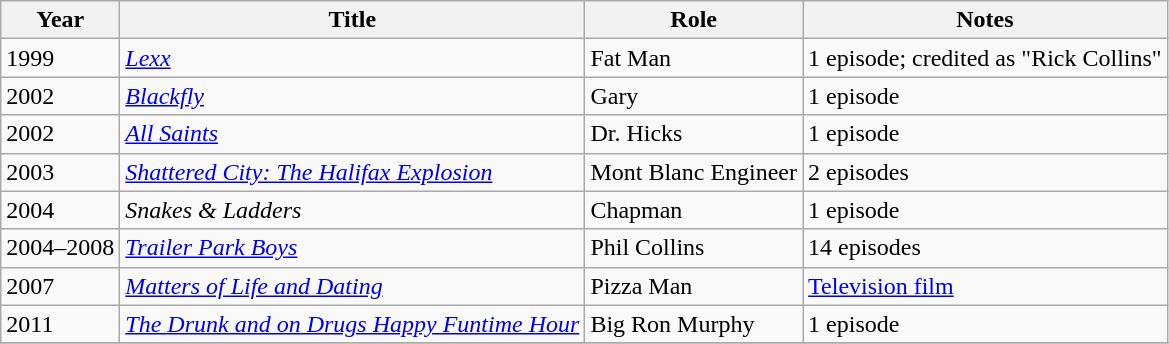<table class="wikitable sortable">
<tr>
<th>Year</th>
<th>Title</th>
<th>Role</th>
<th class="unsortable">Notes</th>
</tr>
<tr>
<td>1999</td>
<td><em><a href='#'>Lexx</a></em></td>
<td>Fat Man</td>
<td>1 episode; credited as "Rick Collins"</td>
</tr>
<tr>
<td>2002</td>
<td><em><a href='#'>Blackfly</a></em></td>
<td>Gary</td>
<td>1 episode</td>
</tr>
<tr>
<td>2002</td>
<td><em><a href='#'>All Saints</a></em></td>
<td>Dr. Hicks</td>
<td>1 episode</td>
</tr>
<tr>
<td>2003</td>
<td><em><a href='#'>Shattered City: The Halifax Explosion</a></em></td>
<td>Mont Blanc Engineer</td>
<td>2 episodes</td>
</tr>
<tr>
<td>2004</td>
<td><em>Snakes & Ladders</em></td>
<td>Chapman</td>
<td>1 episode</td>
</tr>
<tr>
<td>2004–2008</td>
<td><em><a href='#'>Trailer Park Boys</a></em></td>
<td>Phil Collins</td>
<td>14 episodes</td>
</tr>
<tr>
<td>2007</td>
<td><em><a href='#'>Matters of Life and Dating</a></em></td>
<td>Pizza Man</td>
<td><a href='#'>Television film</a></td>
</tr>
<tr>
<td>2011</td>
<td data-sort-value="Drunk and on Drugs Happy Funtime Hour, The"><em><a href='#'>The Drunk and on Drugs Happy Funtime Hour</a></em></td>
<td>Big Ron Murphy</td>
<td>1 episode</td>
</tr>
<tr>
</tr>
</table>
